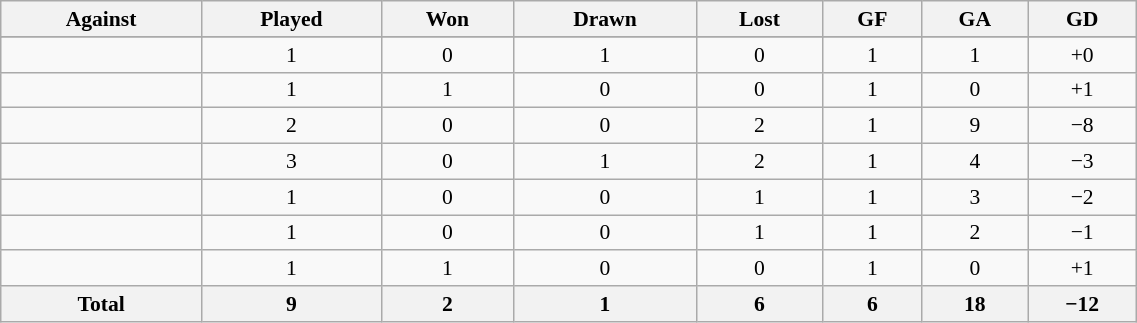<table class="sortable wikitable" style="width:60%; font-size:90%; text-align:center;">
<tr>
<th>Against</th>
<th>Played</th>
<th>Won</th>
<th>Drawn</th>
<th>Lost</th>
<th>GF</th>
<th>GA</th>
<th>GD</th>
</tr>
<tr bgcolor="#d0ffd0" align="center">
</tr>
<tr>
<td align=left></td>
<td>1</td>
<td>0</td>
<td>1</td>
<td>0</td>
<td>1</td>
<td>1</td>
<td>+0</td>
</tr>
<tr>
<td align=left></td>
<td>1</td>
<td>1</td>
<td>0</td>
<td>0</td>
<td>1</td>
<td>0</td>
<td>+1</td>
</tr>
<tr>
<td align=left></td>
<td>2</td>
<td>0</td>
<td>0</td>
<td>2</td>
<td>1</td>
<td>9</td>
<td>−8</td>
</tr>
<tr>
<td align=left></td>
<td>3</td>
<td>0</td>
<td>1</td>
<td>2</td>
<td>1</td>
<td>4</td>
<td>−3</td>
</tr>
<tr>
<td align=left></td>
<td>1</td>
<td>0</td>
<td>0</td>
<td>1</td>
<td>1</td>
<td>3</td>
<td>−2</td>
</tr>
<tr>
<td align=left></td>
<td>1</td>
<td>0</td>
<td>0</td>
<td>1</td>
<td>1</td>
<td>2</td>
<td>−1</td>
</tr>
<tr>
<td align=left></td>
<td>1</td>
<td>1</td>
<td>0</td>
<td>0</td>
<td>1</td>
<td>0</td>
<td>+1</td>
</tr>
<tr class="sortbottom">
<th>Total</th>
<th>9</th>
<th>2</th>
<th>1</th>
<th>6</th>
<th>6</th>
<th>18</th>
<th>−12</th>
</tr>
</table>
